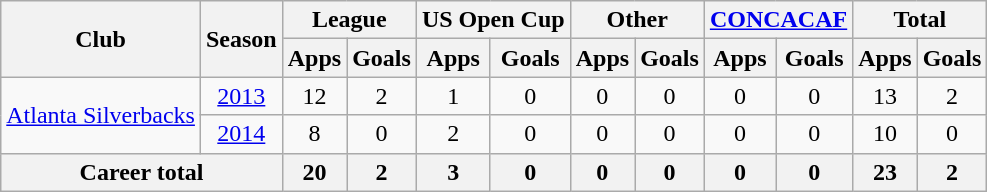<table class="wikitable" style="text-align: center;">
<tr>
<th rowspan="2">Club</th>
<th rowspan="2">Season</th>
<th colspan="2">League</th>
<th colspan="2">US Open Cup</th>
<th colspan="2">Other</th>
<th colspan="2"><a href='#'>CONCACAF</a></th>
<th colspan="2">Total</th>
</tr>
<tr>
<th>Apps</th>
<th>Goals</th>
<th>Apps</th>
<th>Goals</th>
<th>Apps</th>
<th>Goals</th>
<th>Apps</th>
<th>Goals</th>
<th>Apps</th>
<th>Goals</th>
</tr>
<tr>
<td rowspan="2"><a href='#'>Atlanta Silverbacks</a></td>
<td><a href='#'>2013</a></td>
<td>12</td>
<td>2</td>
<td>1</td>
<td>0</td>
<td>0</td>
<td>0</td>
<td>0</td>
<td>0</td>
<td>13</td>
<td>2</td>
</tr>
<tr>
<td><a href='#'>2014</a></td>
<td>8</td>
<td>0</td>
<td>2</td>
<td>0</td>
<td>0</td>
<td>0</td>
<td>0</td>
<td>0</td>
<td>10</td>
<td>0</td>
</tr>
<tr>
<th colspan="2">Career total</th>
<th>20</th>
<th>2</th>
<th>3</th>
<th>0</th>
<th>0</th>
<th>0</th>
<th>0</th>
<th>0</th>
<th>23</th>
<th>2</th>
</tr>
</table>
